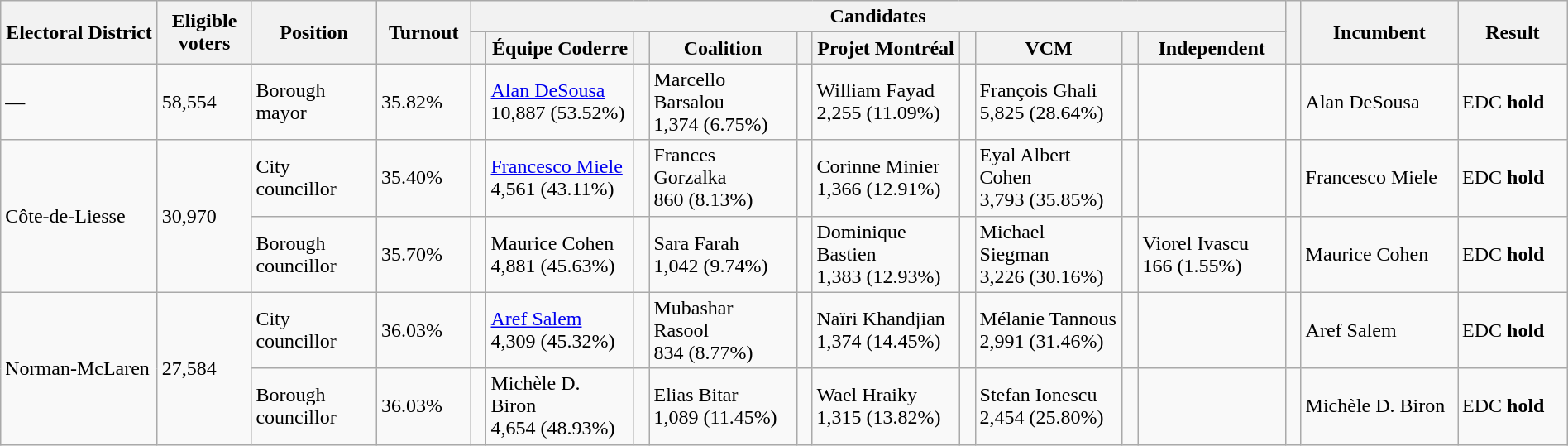<table class="wikitable" width="100%">
<tr>
<th width=10% rowspan=2>Electoral District</th>
<th width=6% rowspan=2>Eligible voters</th>
<th width=8% rowspan=2>Position</th>
<th width=6% rowspan=2>Turnout</th>
<th colspan=10>Candidates</th>
<th width=1% rowspan=2> </th>
<th width=10% rowspan=2>Incumbent</th>
<th width=9% rowspan=2>Result</th>
</tr>
<tr>
<th width=1% > </th>
<th width=9.4% >Équipe Coderre</th>
<th width=1% > </th>
<th width=9.4% >Coalition</th>
<th width=1% > </th>
<th width=9.4% ><span>Projet Montréal</span></th>
<th width=1% > </th>
<th width=9.4% >VCM</th>
<th width=1% > </th>
<th width=9.4% >Independent</th>
</tr>
<tr>
<td>—</td>
<td>58,554</td>
<td>Borough mayor</td>
<td>35.82%</td>
<td> </td>
<td><a href='#'>Alan DeSousa</a><br>10,887 (53.52%)</td>
<td></td>
<td>Marcello Barsalou<br>1,374 (6.75%)</td>
<td></td>
<td>William Fayad<br>2,255 (11.09%)</td>
<td></td>
<td>François Ghali<br>5,825 (28.64%)</td>
<td></td>
<td></td>
<td> </td>
<td>Alan DeSousa</td>
<td>EDC <strong>hold</strong></td>
</tr>
<tr>
<td rowspan=2>Côte-de-Liesse</td>
<td rowspan=2>30,970</td>
<td>City councillor</td>
<td>35.40%</td>
<td> </td>
<td><a href='#'>Francesco Miele</a><br>4,561 (43.11%)</td>
<td></td>
<td>Frances Gorzalka<br>860 (8.13%)</td>
<td></td>
<td>Corinne Minier<br>1,366 (12.91%)</td>
<td></td>
<td>Eyal Albert Cohen<br>3,793 (35.85%)</td>
<td></td>
<td></td>
<td> </td>
<td>Francesco Miele</td>
<td>EDC <strong>hold</strong></td>
</tr>
<tr>
<td>Borough councillor</td>
<td>35.70%</td>
<td> </td>
<td>Maurice Cohen<br>4,881 (45.63%)</td>
<td></td>
<td>Sara Farah<br>1,042 (9.74%)</td>
<td></td>
<td>Dominique Bastien<br>1,383 (12.93%)</td>
<td></td>
<td>Michael Siegman<br>3,226 (30.16%)</td>
<td></td>
<td>Viorel Ivascu<br>166 (1.55%)</td>
<td> </td>
<td>Maurice Cohen</td>
<td>EDC <strong>hold</strong></td>
</tr>
<tr>
<td rowspan=2>Norman-McLaren</td>
<td rowspan=2>27,584</td>
<td>City councillor</td>
<td>36.03%</td>
<td> </td>
<td><a href='#'>Aref Salem</a><br>4,309 (45.32%)</td>
<td></td>
<td>Mubashar Rasool<br>834 (8.77%)</td>
<td></td>
<td>Naïri Khandjian<br>1,374 (14.45%)</td>
<td></td>
<td>Mélanie Tannous<br>2,991 (31.46%)</td>
<td></td>
<td></td>
<td> </td>
<td>Aref Salem</td>
<td>EDC <strong>hold</strong></td>
</tr>
<tr>
<td>Borough councillor</td>
<td>36.03%</td>
<td> </td>
<td>Michèle D. Biron<br>4,654 (48.93%)</td>
<td></td>
<td>Elias Bitar<br>1,089 (11.45%)</td>
<td></td>
<td>Wael Hraiky<br>1,315 (13.82%)</td>
<td></td>
<td>Stefan Ionescu<br>2,454 (25.80%)</td>
<td></td>
<td></td>
<td> </td>
<td>Michèle D. Biron</td>
<td>EDC <strong>hold</strong></td>
</tr>
</table>
